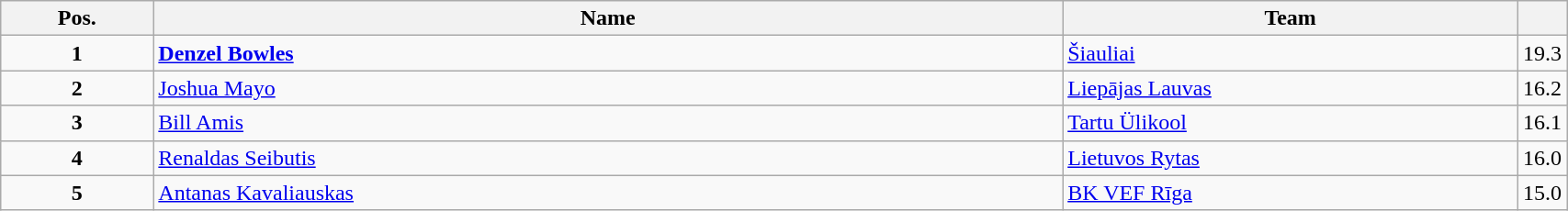<table class="wikitable" style="width:90%;">
<tr>
<th style="width:10%;">Pos.</th>
<th style="width:60%;">Name</th>
<th style="width:40%;">Team</th>
<th style="width:10%;"></th>
</tr>
<tr align=center>
<td><strong>1</strong></td>
<td align=left> <strong><a href='#'>Denzel Bowles</a></strong></td>
<td align=left> <a href='#'>Šiauliai</a></td>
<td>19.3</td>
</tr>
<tr align=center>
<td><strong>2</strong></td>
<td align=left> <a href='#'>Joshua Mayo</a></td>
<td align=left> <a href='#'>Liepājas Lauvas</a></td>
<td>16.2</td>
</tr>
<tr align=center>
<td><strong>3</strong></td>
<td align=left> <a href='#'>Bill Amis</a></td>
<td align=left> <a href='#'>Tartu Ülikool</a></td>
<td>16.1</td>
</tr>
<tr align=center>
<td><strong>4</strong></td>
<td align=left> <a href='#'>Renaldas Seibutis</a></td>
<td align=left> <a href='#'>Lietuvos Rytas</a></td>
<td>16.0</td>
</tr>
<tr align=center>
<td><strong>5</strong></td>
<td align=left> <a href='#'>Antanas Kavaliauskas</a></td>
<td align=left> <a href='#'>BK VEF Rīga</a></td>
<td>15.0</td>
</tr>
</table>
